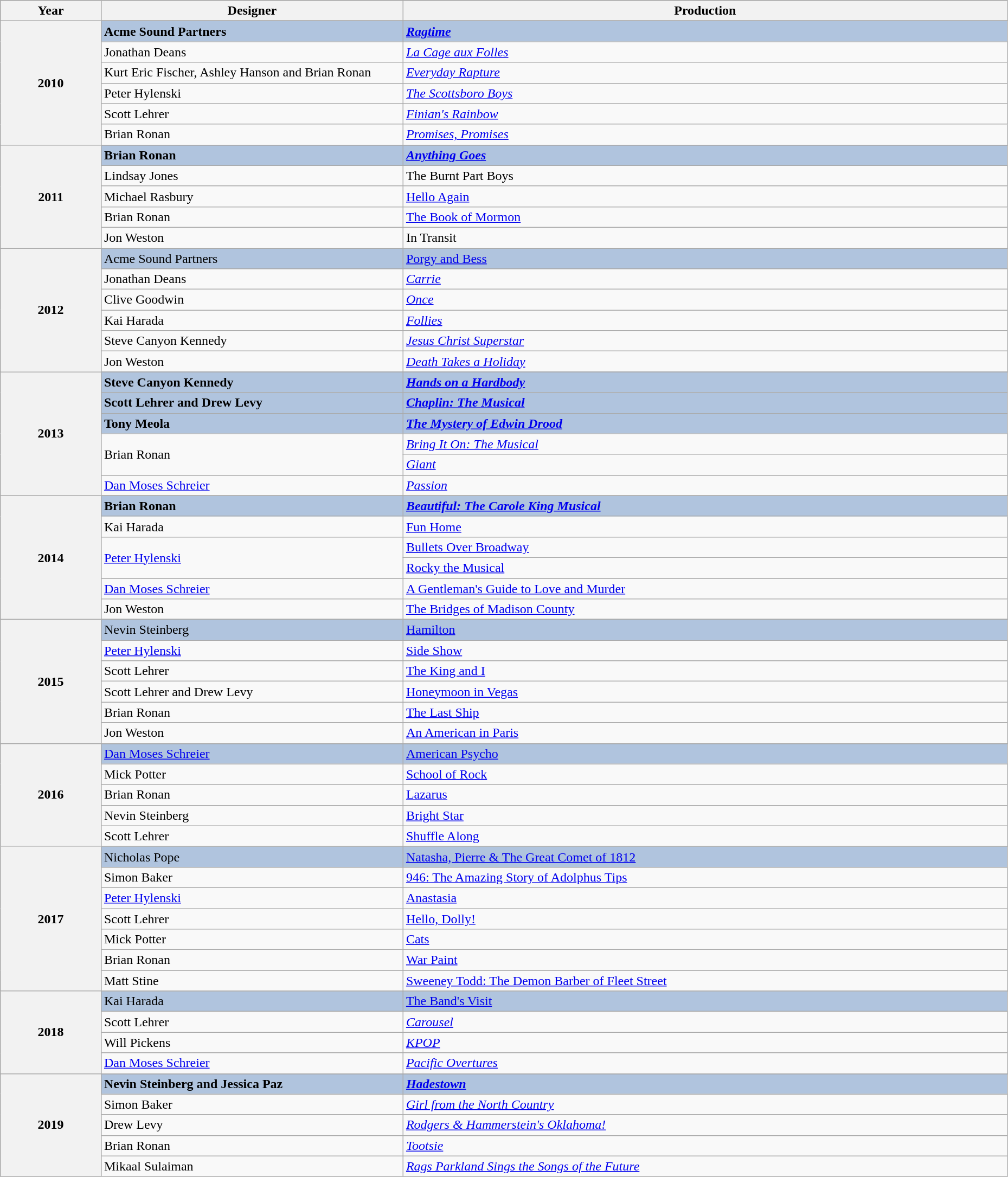<table class="wikitable" style="width:98%;">
<tr style="background:#bebebe;">
<th style="width:10%;">Year</th>
<th style="width:30%;">Designer</th>
<th style="width:60%;">Production</th>
</tr>
<tr>
<th rowspan="7">2010</th>
</tr>
<tr style="background:#B0C4DE">
<td><strong>Acme Sound Partners</strong></td>
<td><strong><em><a href='#'>Ragtime</a></em></strong></td>
</tr>
<tr>
<td>Jonathan Deans</td>
<td><em><a href='#'>La Cage aux Folles</a></em></td>
</tr>
<tr>
<td>Kurt Eric Fischer, Ashley Hanson and Brian Ronan</td>
<td><em><a href='#'>Everyday Rapture</a></em></td>
</tr>
<tr>
<td>Peter Hylenski</td>
<td><em><a href='#'>The Scottsboro Boys</a></em></td>
</tr>
<tr>
<td>Scott Lehrer</td>
<td><em><a href='#'>Finian's Rainbow</a></em></td>
</tr>
<tr>
<td>Brian Ronan</td>
<td><em><a href='#'>Promises, Promises</a></em></td>
</tr>
<tr>
<th rowspan="6">2011</th>
</tr>
<tr style="background:#B0C4DE">
<td><strong>Brian Ronan</strong></td>
<td><strong><em><a href='#'>Anything Goes</a><em> <strong></td>
</tr>
<tr>
<td>Lindsay Jones</td>
<td></em>The Burnt Part Boys<em></td>
</tr>
<tr>
<td>Michael Rasbury</td>
<td></em><a href='#'>Hello Again</a><em></td>
</tr>
<tr>
<td>Brian Ronan</td>
<td></em><a href='#'>The Book of Mormon</a><em></td>
</tr>
<tr>
<td>Jon Weston</td>
<td></em>In Transit<em></td>
</tr>
<tr>
<th rowspan="7">2012</th>
</tr>
<tr style="background:#B0C4DE">
<td></strong>Acme Sound Partners<strong></td>
<td></em></strong><a href='#'>Porgy and Bess</a></em> </strong></td>
</tr>
<tr>
<td>Jonathan Deans</td>
<td><em><a href='#'>Carrie</a></em></td>
</tr>
<tr>
<td>Clive Goodwin</td>
<td><em><a href='#'>Once</a></em></td>
</tr>
<tr>
<td>Kai Harada</td>
<td><em><a href='#'>Follies</a></em></td>
</tr>
<tr>
<td>Steve Canyon Kennedy</td>
<td><em><a href='#'>Jesus Christ Superstar</a></em></td>
</tr>
<tr>
<td>Jon Weston</td>
<td><em><a href='#'>Death Takes a Holiday</a></em></td>
</tr>
<tr>
<th rowspan="7">2013</th>
</tr>
<tr style="background:#B0C4DE">
<td><strong>Steve Canyon Kennedy</strong></td>
<td><strong><em><a href='#'>Hands on a Hardbody</a></em></strong></td>
</tr>
<tr style="background:#B0C4DE">
<td><strong>Scott Lehrer and Drew Levy</strong></td>
<td><strong><em><a href='#'>Chaplin: The Musical</a></em></strong></td>
</tr>
<tr style="background:#B0C4DE">
<td><strong>Tony Meola</strong></td>
<td><strong><em><a href='#'>The Mystery of Edwin Drood</a></em></strong></td>
</tr>
<tr>
<td rowspan="2">Brian Ronan</td>
<td><em><a href='#'>Bring It On: The Musical</a></em></td>
</tr>
<tr>
<td><em><a href='#'>Giant</a></em></td>
</tr>
<tr>
<td><a href='#'>Dan Moses Schreier</a></td>
<td><em><a href='#'>Passion</a></em></td>
</tr>
<tr>
<th rowspan="7">2014</th>
</tr>
<tr style="background:#B0C4DE">
<td><strong>Brian Ronan</strong></td>
<td><strong><em><a href='#'>Beautiful: The Carole King Musical</a><em> <strong></td>
</tr>
<tr>
<td>Kai Harada</td>
<td></em><a href='#'>Fun Home</a><em></td>
</tr>
<tr>
<td rowspan="2"><a href='#'>Peter Hylenski</a></td>
<td></em><a href='#'>Bullets Over Broadway</a><em></td>
</tr>
<tr>
<td></em><a href='#'>Rocky the Musical</a><em></td>
</tr>
<tr>
<td><a href='#'>Dan Moses Schreier</a></td>
<td></em><a href='#'>A Gentleman's Guide to Love and Murder</a><em></td>
</tr>
<tr>
<td>Jon Weston</td>
<td></em><a href='#'>The Bridges of Madison County</a><em></td>
</tr>
<tr>
<th rowspan="7">2015</th>
</tr>
<tr style="background:#B0C4DE">
<td></strong>Nevin Steinberg<strong></td>
<td></em></strong><a href='#'>Hamilton</a><strong><em></td>
</tr>
<tr>
<td><a href='#'>Peter Hylenski</a></td>
<td></em><a href='#'>Side Show</a><em></td>
</tr>
<tr>
<td>Scott Lehrer</td>
<td></em><a href='#'>The King and I</a><em></td>
</tr>
<tr>
<td>Scott Lehrer and Drew Levy</td>
<td></em><a href='#'>Honeymoon in Vegas</a><em></td>
</tr>
<tr>
<td>Brian Ronan</td>
<td></em><a href='#'>The Last Ship</a><em></td>
</tr>
<tr>
<td>Jon Weston</td>
<td></em><a href='#'>An American in Paris</a><em></td>
</tr>
<tr>
<th rowspan="6">2016</th>
</tr>
<tr style="background:#B0C4DE">
<td></strong><a href='#'>Dan Moses Schreier</a><strong></td>
<td></em></strong><a href='#'>American Psycho</a><strong><em></td>
</tr>
<tr>
<td>Mick Potter</td>
<td></em><a href='#'>School of Rock</a><em></td>
</tr>
<tr>
<td>Brian Ronan</td>
<td></em><a href='#'>Lazarus</a><em></td>
</tr>
<tr>
<td>Nevin Steinberg</td>
<td></em><a href='#'>Bright Star</a><em></td>
</tr>
<tr>
<td>Scott Lehrer</td>
<td></em><a href='#'>Shuffle Along</a><em></td>
</tr>
<tr>
<th rowspan="8">2017</th>
</tr>
<tr style="background:#B0C4DE">
<td></strong>Nicholas Pope<strong></td>
<td></em></strong><a href='#'>Natasha, Pierre & The Great Comet of 1812</a><strong><em></td>
</tr>
<tr>
<td>Simon Baker</td>
<td></em><a href='#'>946: The Amazing Story of Adolphus Tips</a><em></td>
</tr>
<tr>
<td><a href='#'>Peter Hylenski</a></td>
<td></em><a href='#'>Anastasia</a><em></td>
</tr>
<tr>
<td>Scott Lehrer</td>
<td></em><a href='#'>Hello, Dolly!</a><em></td>
</tr>
<tr>
<td>Mick Potter</td>
<td></em><a href='#'>Cats</a><em></td>
</tr>
<tr>
<td>Brian Ronan</td>
<td></em><a href='#'>War Paint</a><em></td>
</tr>
<tr>
<td>Matt Stine</td>
<td></em><a href='#'>Sweeney Todd: The Demon Barber of Fleet Street</a><em></td>
</tr>
<tr>
<th rowspan="5">2018</th>
</tr>
<tr style="background:#B0C4DE">
<td></strong>Kai Harada<strong></td>
<td></em></strong><a href='#'>The Band's Visit</a></em> </strong></td>
</tr>
<tr>
<td>Scott Lehrer</td>
<td><em><a href='#'>Carousel</a></em></td>
</tr>
<tr>
<td>Will Pickens</td>
<td><em><a href='#'>KPOP</a></em></td>
</tr>
<tr>
<td><a href='#'>Dan Moses Schreier</a></td>
<td><em><a href='#'>Pacific Overtures</a></em></td>
</tr>
<tr>
<th rowspan="6">2019</th>
</tr>
<tr style="background:#B0C4DE">
<td><strong>Nevin Steinberg and Jessica Paz</strong></td>
<td><strong><em><a href='#'>Hadestown</a></em></strong></td>
</tr>
<tr>
<td>Simon Baker</td>
<td><em><a href='#'>Girl from the North Country</a></em></td>
</tr>
<tr>
<td>Drew Levy</td>
<td><em><a href='#'>Rodgers & Hammerstein's Oklahoma!</a></em></td>
</tr>
<tr>
<td>Brian Ronan</td>
<td><em><a href='#'>Tootsie</a></em></td>
</tr>
<tr>
<td>Mikaal Sulaiman</td>
<td><em><a href='#'>Rags Parkland Sings the Songs of the Future</a></em></td>
</tr>
</table>
